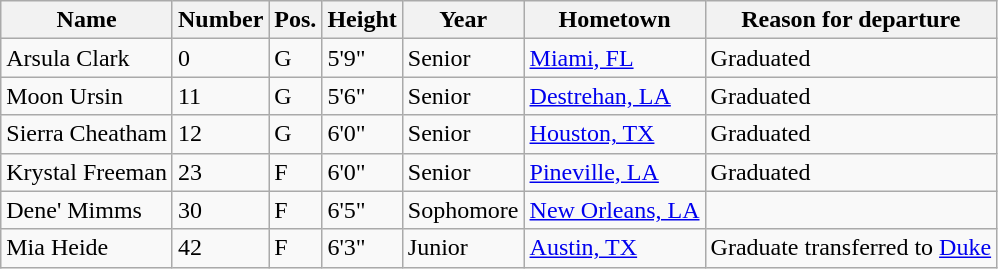<table class="wikitable sortable" border="1">
<tr>
<th>Name</th>
<th>Number</th>
<th>Pos.</th>
<th>Height</th>
<th>Year</th>
<th>Hometown</th>
<th class="unsortable">Reason for departure</th>
</tr>
<tr>
<td>Arsula Clark</td>
<td>0</td>
<td>G</td>
<td>5'9"</td>
<td> Senior</td>
<td><a href='#'>Miami, FL</a></td>
<td>Graduated</td>
</tr>
<tr>
<td>Moon Ursin</td>
<td>11</td>
<td>G</td>
<td>5'6"</td>
<td> Senior</td>
<td><a href='#'>Destrehan, LA</a></td>
<td>Graduated</td>
</tr>
<tr>
<td>Sierra Cheatham</td>
<td>12</td>
<td>G</td>
<td>6'0"</td>
<td> Senior</td>
<td><a href='#'>Houston, TX</a></td>
<td>Graduated</td>
</tr>
<tr>
<td>Krystal Freeman</td>
<td>23</td>
<td>F</td>
<td>6'0"</td>
<td> Senior</td>
<td><a href='#'>Pineville, LA</a></td>
<td>Graduated</td>
</tr>
<tr>
<td>Dene' Mimms</td>
<td>30</td>
<td>F</td>
<td>6'5"</td>
<td> Sophomore</td>
<td><a href='#'>New Orleans, LA</a></td>
<td></td>
</tr>
<tr>
<td>Mia Heide</td>
<td>42</td>
<td>F</td>
<td>6'3"</td>
<td> Junior</td>
<td><a href='#'>Austin, TX</a></td>
<td>Graduate transferred to <a href='#'>Duke</a></td>
</tr>
</table>
